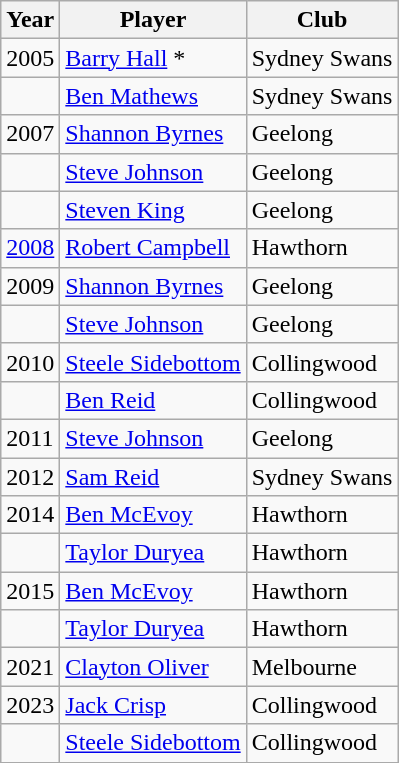<table class="wikitable collapsible collapsed">
<tr>
<th><strong>Year</strong></th>
<th><span><strong>Player</strong></span></th>
<th><strong>Club</strong></th>
</tr>
<tr>
<td>2005</td>
<td><a href='#'>Barry Hall</a> *</td>
<td>Sydney Swans</td>
</tr>
<tr>
<td></td>
<td><a href='#'>Ben Mathews</a></td>
<td>Sydney Swans</td>
</tr>
<tr>
<td>2007</td>
<td><a href='#'>Shannon Byrnes</a></td>
<td>Geelong</td>
</tr>
<tr>
<td></td>
<td><a href='#'>Steve Johnson</a></td>
<td>Geelong</td>
</tr>
<tr>
<td></td>
<td><a href='#'>Steven King</a></td>
<td>Geelong</td>
</tr>
<tr>
<td><a href='#'>2008</a></td>
<td><a href='#'>Robert Campbell</a></td>
<td>Hawthorn</td>
</tr>
<tr>
<td>2009</td>
<td><a href='#'>Shannon Byrnes</a></td>
<td>Geelong</td>
</tr>
<tr>
<td></td>
<td><a href='#'>Steve Johnson</a></td>
<td>Geelong</td>
</tr>
<tr>
<td>2010</td>
<td><a href='#'>Steele Sidebottom</a></td>
<td>Collingwood</td>
</tr>
<tr>
<td></td>
<td><a href='#'>Ben Reid</a></td>
<td>Collingwood</td>
</tr>
<tr>
<td>2011</td>
<td><a href='#'>Steve Johnson</a></td>
<td>Geelong</td>
</tr>
<tr>
<td>2012</td>
<td><a href='#'>Sam Reid</a></td>
<td>Sydney Swans</td>
</tr>
<tr>
<td>2014</td>
<td><a href='#'>Ben McEvoy</a></td>
<td>Hawthorn</td>
</tr>
<tr>
<td></td>
<td><a href='#'>Taylor Duryea</a></td>
<td>Hawthorn</td>
</tr>
<tr>
<td>2015</td>
<td><a href='#'>Ben McEvoy</a></td>
<td>Hawthorn</td>
</tr>
<tr>
<td></td>
<td><a href='#'>Taylor Duryea</a></td>
<td>Hawthorn</td>
</tr>
<tr>
<td>2021</td>
<td><a href='#'>Clayton Oliver</a></td>
<td>Melbourne</td>
</tr>
<tr>
<td>2023</td>
<td><a href='#'>Jack Crisp</a></td>
<td>Collingwood</td>
</tr>
<tr>
<td></td>
<td><a href='#'>Steele Sidebottom</a></td>
<td>Collingwood</td>
</tr>
<tr>
</tr>
</table>
